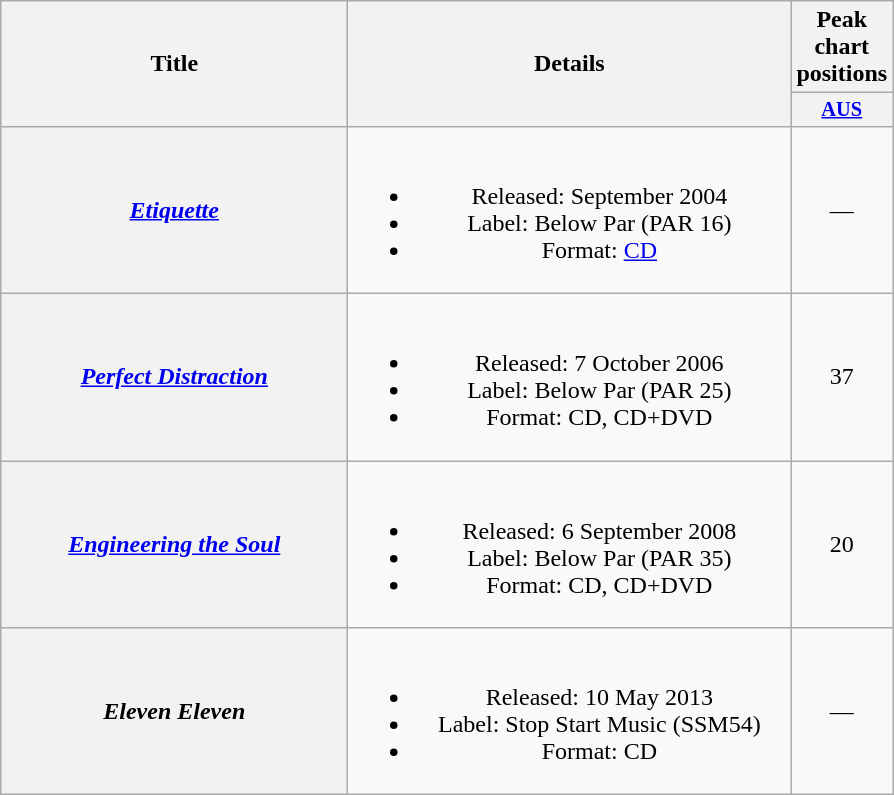<table class="wikitable plainrowheaders" style="text-align:center;" border="1">
<tr>
<th scope="col" rowspan="2" style="width:14em;">Title</th>
<th scope="col" rowspan="2" style="width:18em;">Details</th>
<th scope="col" colspan="1">Peak chart positions</th>
</tr>
<tr>
<th scope="col" style="width:3em;font-size:85%;"><a href='#'>AUS</a><br></th>
</tr>
<tr>
<th scope="row"><em><a href='#'>Etiquette</a></em></th>
<td><br><ul><li>Released: September 2004</li><li>Label: Below Par (PAR 16)</li><li>Format: <a href='#'>CD</a></li></ul></td>
<td align="center">—</td>
</tr>
<tr>
<th scope="row"><em><a href='#'>Perfect Distraction</a></em></th>
<td><br><ul><li>Released: 7 October 2006</li><li>Label: Below Par (PAR 25)</li><li>Format: CD, CD+DVD</li></ul></td>
<td align="center">37</td>
</tr>
<tr>
<th scope="row"><em><a href='#'>Engineering the Soul</a></em></th>
<td><br><ul><li>Released: 6 September 2008</li><li>Label: Below Par (PAR 35)</li><li>Format: CD, CD+DVD</li></ul></td>
<td align="center">20</td>
</tr>
<tr>
<th scope="row"><em>Eleven Eleven</em></th>
<td><br><ul><li>Released: 10 May 2013</li><li>Label: Stop Start Music (SSM54)</li><li>Format: CD</li></ul></td>
<td align="center">—</td>
</tr>
</table>
